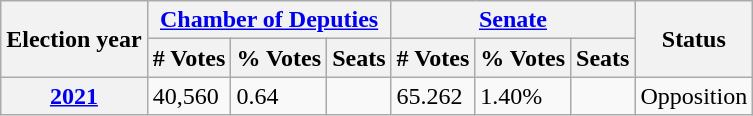<table class="wikitable">
<tr>
<th rowspan=2>Election year</th>
<th colspan=3><a href='#'>Chamber of Deputies</a></th>
<th colspan=3><a href='#'>Senate</a></th>
<th rowspan=2>Status</th>
</tr>
<tr>
<th># Votes</th>
<th>% Votes</th>
<th>Seats</th>
<th># Votes</th>
<th>% Votes</th>
<th>Seats</th>
</tr>
<tr>
<th><a href='#'>2021</a></th>
<td>40,560</td>
<td>0.64</td>
<td></td>
<td>65.262</td>
<td>1.40%</td>
<td></td>
<td>Opposition</td>
</tr>
</table>
